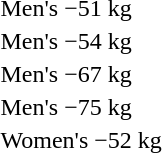<table>
<tr>
<td rowspan=2>Men's −51 kg</td>
<td rowspan=2></td>
<td rowspan=2></td>
<td></td>
</tr>
<tr>
<td></td>
</tr>
<tr>
<td rowspan=2>Men's −54 kg</td>
<td rowspan=2></td>
<td rowspan=2></td>
<td></td>
</tr>
<tr>
<td></td>
</tr>
<tr>
<td rowspan=2>Men's −67 kg</td>
<td rowspan=2></td>
<td rowspan=2></td>
<td></td>
</tr>
<tr>
<td></td>
</tr>
<tr>
<td rowspan=2>Men's −75 kg</td>
<td rowspan=2></td>
<td rowspan=2></td>
<td></td>
</tr>
<tr>
<td></td>
</tr>
<tr>
<td rowspan=2>Women's −52 kg</td>
<td rowspan=2></td>
<td rowspan=2></td>
<td></td>
</tr>
<tr>
<td></td>
</tr>
</table>
